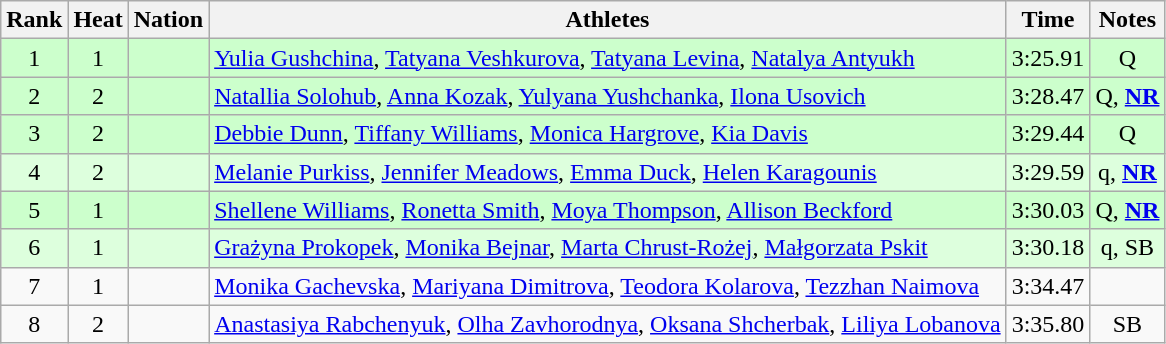<table class="wikitable sortable" style="text-align:center">
<tr>
<th>Rank</th>
<th>Heat</th>
<th>Nation</th>
<th>Athletes</th>
<th>Time</th>
<th>Notes</th>
</tr>
<tr bgcolor=ccffcc>
<td>1</td>
<td>1</td>
<td align=left></td>
<td align=left><a href='#'>Yulia Gushchina</a>, <a href='#'>Tatyana Veshkurova</a>, <a href='#'>Tatyana Levina</a>, <a href='#'>Natalya Antyukh</a></td>
<td>3:25.91</td>
<td>Q</td>
</tr>
<tr bgcolor=ccffcc>
<td>2</td>
<td>2</td>
<td align=left></td>
<td align=left><a href='#'>Natallia Solohub</a>, <a href='#'>Anna Kozak</a>, <a href='#'>Yulyana Yushchanka</a>, <a href='#'>Ilona Usovich</a></td>
<td>3:28.47</td>
<td>Q, <strong><a href='#'>NR</a></strong></td>
</tr>
<tr bgcolor=ccffcc>
<td>3</td>
<td>2</td>
<td align=left></td>
<td align=left><a href='#'>Debbie Dunn</a>, <a href='#'>Tiffany Williams</a>, <a href='#'>Monica Hargrove</a>, <a href='#'>Kia Davis</a></td>
<td>3:29.44</td>
<td>Q</td>
</tr>
<tr bgcolor=ddffdd>
<td>4</td>
<td>2</td>
<td align=left></td>
<td align=left><a href='#'>Melanie Purkiss</a>, <a href='#'>Jennifer Meadows</a>, <a href='#'>Emma Duck</a>, <a href='#'>Helen Karagounis</a></td>
<td>3:29.59</td>
<td>q, <strong><a href='#'>NR</a></strong></td>
</tr>
<tr bgcolor=ccffcc>
<td>5</td>
<td>1</td>
<td align=left></td>
<td align=left><a href='#'>Shellene Williams</a>, <a href='#'>Ronetta Smith</a>, <a href='#'>Moya Thompson</a>, <a href='#'>Allison Beckford</a></td>
<td>3:30.03</td>
<td>Q, <strong><a href='#'>NR</a></strong></td>
</tr>
<tr bgcolor=ddffdd>
<td>6</td>
<td>1</td>
<td align=left></td>
<td align=left><a href='#'>Grażyna Prokopek</a>, <a href='#'>Monika Bejnar</a>, <a href='#'>Marta Chrust-Rożej</a>, <a href='#'>Małgorzata Pskit</a></td>
<td>3:30.18</td>
<td>q, SB</td>
</tr>
<tr>
<td>7</td>
<td>1</td>
<td align=left></td>
<td align=left><a href='#'>Monika Gachevska</a>, <a href='#'>Mariyana Dimitrova</a>, <a href='#'>Teodora Kolarova</a>, <a href='#'>Tezzhan Naimova</a></td>
<td>3:34.47</td>
<td></td>
</tr>
<tr>
<td>8</td>
<td>2</td>
<td align=left></td>
<td align=left><a href='#'>Anastasiya Rabchenyuk</a>, <a href='#'>Olha Zavhorodnya</a>, <a href='#'>Oksana Shcherbak</a>, <a href='#'>Liliya Lobanova</a></td>
<td>3:35.80</td>
<td>SB</td>
</tr>
</table>
